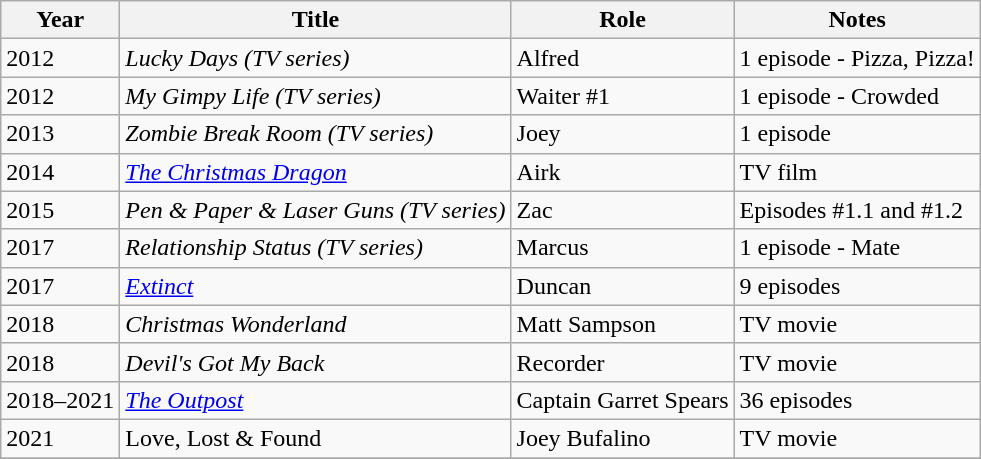<table class=" wikitable sortable">
<tr>
<th>Year</th>
<th>Title</th>
<th>Role</th>
<th>Notes</th>
</tr>
<tr>
<td>2012</td>
<td><em> Lucky Days (TV series) </em></td>
<td>Alfred</td>
<td>1 episode - Pizza, Pizza!</td>
</tr>
<tr>
<td>2012</td>
<td><em> My Gimpy Life (TV series) </em></td>
<td>Waiter #1</td>
<td>1 episode - Crowded</td>
</tr>
<tr>
<td>2013</td>
<td><em> Zombie Break Room (TV series) </em></td>
<td>Joey</td>
<td>1 episode</td>
</tr>
<tr>
<td>2014</td>
<td><em> <a href='#'>The Christmas Dragon</a> </em></td>
<td>Airk</td>
<td>TV film</td>
</tr>
<tr>
<td>2015</td>
<td><em>Pen & Paper & Laser Guns (TV series) </em></td>
<td>Zac</td>
<td>Episodes #1.1 and #1.2</td>
</tr>
<tr>
<td>2017</td>
<td><em>Relationship Status (TV series) </em></td>
<td>Marcus</td>
<td>1 episode - Mate</td>
</tr>
<tr>
<td>2017</td>
<td><em> <a href='#'>Extinct</a> </em></td>
<td>Duncan</td>
<td>9 episodes</td>
</tr>
<tr>
<td>2018</td>
<td><em> Christmas Wonderland </em></td>
<td>Matt Sampson</td>
<td>TV movie</td>
</tr>
<tr>
<td>2018</td>
<td><em>Devil's Got My Back</em></td>
<td>Recorder</td>
<td>TV movie</td>
</tr>
<tr>
<td>2018–2021</td>
<td><em> <a href='#'>The Outpost</a> </em></td>
<td>Captain Garret Spears</td>
<td>36 episodes</td>
</tr>
<tr>
<td>2021</td>
<td>Love, Lost & Found</td>
<td>Joey Bufalino</td>
<td>TV movie</td>
</tr>
<tr>
</tr>
</table>
